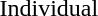<table>
<tr>
<td>Individual</td>
<td></td>
<td></td>
<td></td>
</tr>
</table>
